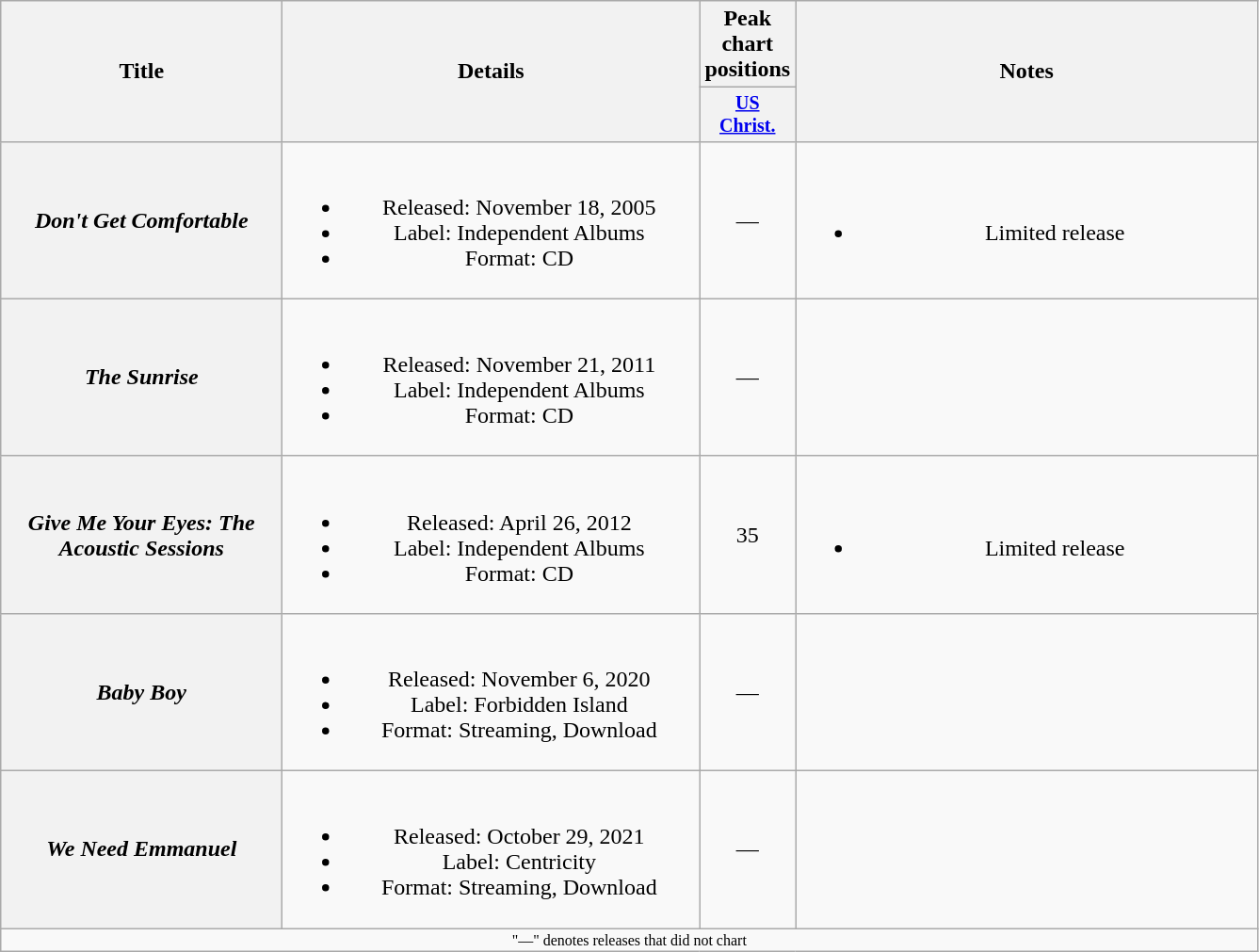<table class="wikitable plainrowheaders" style="text-align:center;">
<tr>
<th rowspan="2" style="width:12em;">Title</th>
<th rowspan="2" style="width:18em;">Details</th>
<th>Peak chart positions</th>
<th rowspan="2" style="width:20em;">Notes</th>
</tr>
<tr style="font-size:smaller;">
<th style="width:35px;"><a href='#'>US<br>Christ.</a><br></th>
</tr>
<tr>
<th scope="row"><em>Don't Get Comfortable</em></th>
<td><br><ul><li>Released: November 18, 2005</li><li>Label: Independent Albums</li><li>Format: CD</li></ul></td>
<td>—</td>
<td><br><ul><li>Limited release</li></ul></td>
</tr>
<tr>
<th scope="row"><em>The Sunrise</em></th>
<td><br><ul><li>Released: November 21, 2011</li><li>Label: Independent Albums</li><li>Format: CD</li></ul></td>
<td>—</td>
<td></td>
</tr>
<tr>
<th scope="row"><em>Give Me Your Eyes: The Acoustic Sessions</em></th>
<td><br><ul><li>Released: April 26, 2012</li><li>Label: Independent Albums</li><li>Format: CD</li></ul></td>
<td>35</td>
<td><br><ul><li>Limited release</li></ul></td>
</tr>
<tr>
<th scope="row"><em>Baby Boy</em></th>
<td><br><ul><li>Released: November 6, 2020</li><li>Label: Forbidden Island</li><li>Format: Streaming, Download</li></ul></td>
<td>—</td>
<td></td>
</tr>
<tr>
<th scope="row"><em>We Need Emmanuel</em></th>
<td><br><ul><li>Released: October 29, 2021</li><li>Label: Centricity</li><li>Format: Streaming, Download</li></ul></td>
<td>—</td>
<td></td>
</tr>
<tr>
<td colspan="4" style="font-size:8pt">"—" denotes releases that did not chart</td>
</tr>
</table>
